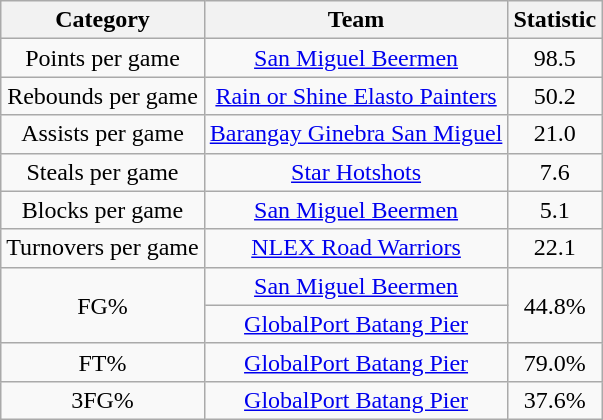<table class="wikitable" style="text-align:center">
<tr>
<th>Category</th>
<th>Team</th>
<th>Statistic</th>
</tr>
<tr>
<td>Points per game</td>
<td><a href='#'>San Miguel Beermen</a></td>
<td>98.5</td>
</tr>
<tr>
<td>Rebounds per game</td>
<td><a href='#'>Rain or Shine Elasto Painters</a></td>
<td>50.2</td>
</tr>
<tr>
<td>Assists per game</td>
<td><a href='#'>Barangay Ginebra San Miguel</a></td>
<td>21.0</td>
</tr>
<tr>
<td>Steals per game</td>
<td><a href='#'>Star Hotshots</a></td>
<td>7.6</td>
</tr>
<tr>
<td>Blocks per game</td>
<td><a href='#'>San Miguel Beermen</a></td>
<td>5.1</td>
</tr>
<tr>
<td>Turnovers per game</td>
<td><a href='#'>NLEX Road Warriors</a></td>
<td>22.1</td>
</tr>
<tr>
<td rowspan=2>FG%</td>
<td><a href='#'>San Miguel Beermen</a></td>
<td rowspan=2>44.8%</td>
</tr>
<tr>
<td><a href='#'>GlobalPort Batang Pier</a></td>
</tr>
<tr>
<td>FT%</td>
<td><a href='#'>GlobalPort Batang Pier</a></td>
<td>79.0%</td>
</tr>
<tr>
<td>3FG%</td>
<td><a href='#'>GlobalPort Batang Pier</a></td>
<td>37.6%</td>
</tr>
</table>
